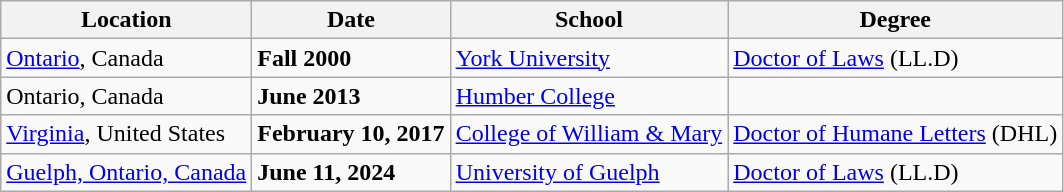<table class="wikitable">
<tr>
<th>Location</th>
<th>Date</th>
<th>School</th>
<th>Degree</th>
</tr>
<tr>
<td><a href='#'>Ontario</a>, Canada</td>
<td><strong>Fall 2000</strong></td>
<td><a href='#'>York University</a></td>
<td><a href='#'>Doctor of Laws</a> (LL.D)</td>
</tr>
<tr>
<td>Ontario, Canada</td>
<td><strong>June 2013</strong></td>
<td><a href='#'>Humber College</a></td>
<td></td>
</tr>
<tr>
<td><a href='#'>Virginia</a>, United States</td>
<td><strong>February 10, 2017</strong></td>
<td><a href='#'>College of William & Mary</a></td>
<td><a href='#'>Doctor of Humane Letters</a> (DHL)</td>
</tr>
<tr>
<td><a href='#'>Guelph, Ontario, Canada</a></td>
<td><strong>June 11, 2024</strong></td>
<td><a href='#'>University of Guelph</a></td>
<td><a href='#'>Doctor of Laws</a> (LL.D)</td>
</tr>
</table>
